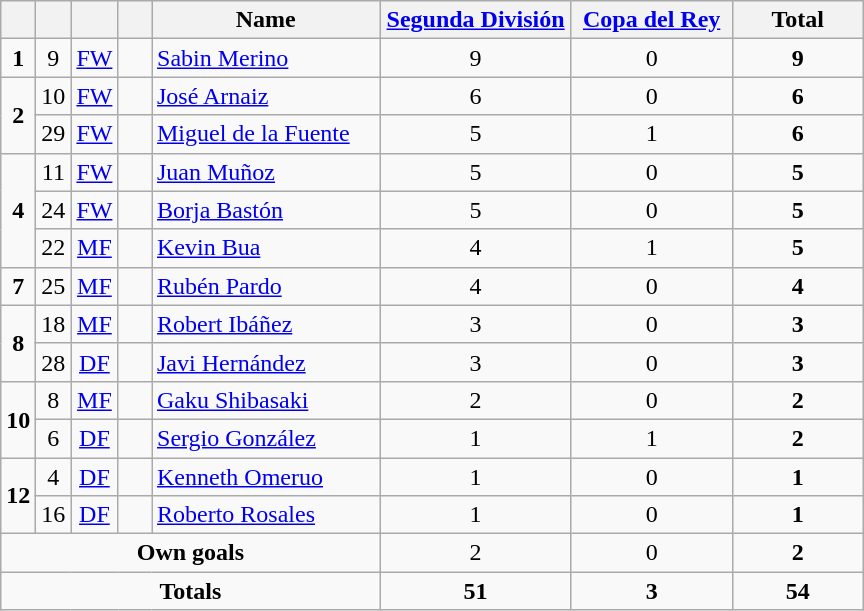<table class="wikitable" style="text-align:center">
<tr>
<th width=15></th>
<th width=15></th>
<th width=15></th>
<th width=15></th>
<th width=145>Name</th>
<th width=120><a href='#'>Segunda División</a></th>
<th width=100><a href='#'>Copa del Rey</a></th>
<th width=80>Total</th>
</tr>
<tr>
<td><strong>1</strong></td>
<td>9</td>
<td><a href='#'>FW</a></td>
<td></td>
<td align=left><a href='#'>Sabin Merino</a></td>
<td>9</td>
<td>0</td>
<td><strong>9</strong></td>
</tr>
<tr>
<td rowspan=2><strong>2</strong></td>
<td>10</td>
<td><a href='#'>FW</a></td>
<td></td>
<td align=left><a href='#'>José Arnaiz</a></td>
<td>6</td>
<td>0</td>
<td><strong>6</strong></td>
</tr>
<tr>
<td>29</td>
<td><a href='#'>FW</a></td>
<td></td>
<td align=left><a href='#'>Miguel de la Fuente</a></td>
<td>5</td>
<td>1</td>
<td><strong>6</strong></td>
</tr>
<tr>
<td rowspan=3><strong>4</strong></td>
<td>11</td>
<td><a href='#'>FW</a></td>
<td></td>
<td align=left><a href='#'>Juan Muñoz</a></td>
<td>5</td>
<td>0</td>
<td><strong>5</strong></td>
</tr>
<tr>
<td>24</td>
<td><a href='#'>FW</a></td>
<td></td>
<td align=left><a href='#'>Borja Bastón</a></td>
<td>5</td>
<td>0</td>
<td><strong>5</strong></td>
</tr>
<tr>
<td>22</td>
<td><a href='#'>MF</a></td>
<td></td>
<td align=left><a href='#'>Kevin Bua</a></td>
<td>4</td>
<td>1</td>
<td><strong>5</strong></td>
</tr>
<tr>
<td><strong>7</strong></td>
<td>25</td>
<td><a href='#'>MF</a></td>
<td></td>
<td align=left><a href='#'>Rubén Pardo</a></td>
<td>4</td>
<td>0</td>
<td><strong>4</strong></td>
</tr>
<tr>
<td rowspan=2><strong>8</strong></td>
<td>18</td>
<td><a href='#'>MF</a></td>
<td></td>
<td align=left><a href='#'>Robert Ibáñez</a></td>
<td>3</td>
<td>0</td>
<td><strong>3</strong></td>
</tr>
<tr>
<td>28</td>
<td><a href='#'>DF</a></td>
<td></td>
<td align=left><a href='#'>Javi Hernández</a></td>
<td>3</td>
<td>0</td>
<td><strong>3</strong></td>
</tr>
<tr>
<td rowspan=2><strong>10</strong></td>
<td>8</td>
<td><a href='#'>MF</a></td>
<td></td>
<td align=left><a href='#'>Gaku Shibasaki</a></td>
<td>2</td>
<td>0</td>
<td><strong>2</strong></td>
</tr>
<tr>
<td>6</td>
<td><a href='#'>DF</a></td>
<td></td>
<td align=left><a href='#'>Sergio González</a></td>
<td>1</td>
<td>1</td>
<td><strong>2</strong></td>
</tr>
<tr>
<td rowspan=2><strong>12</strong></td>
<td>4</td>
<td><a href='#'>DF</a></td>
<td></td>
<td align=left><a href='#'>Kenneth Omeruo</a></td>
<td>1</td>
<td>0</td>
<td><strong>1</strong></td>
</tr>
<tr>
<td>16</td>
<td><a href='#'>DF</a></td>
<td></td>
<td align=left><a href='#'>Roberto Rosales</a></td>
<td>1</td>
<td>0</td>
<td><strong>1</strong></td>
</tr>
<tr>
<td colspan=5><strong>Own goals</strong></td>
<td>2</td>
<td>0</td>
<td><strong>2</strong></td>
</tr>
<tr>
<td colspan=5><strong>Totals</strong></td>
<td><strong>51</strong></td>
<td><strong>3</strong></td>
<td><strong>54</strong></td>
</tr>
</table>
